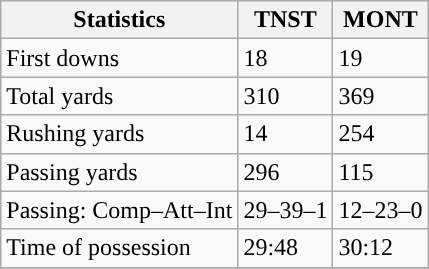<table class="wikitable" style="float: left;">
<tr>
<th>Statistics</th>
<th>TNST</th>
<th>MONT</th>
</tr>
<tr>
<td>First downs</td>
<td>18</td>
<td>19</td>
</tr>
<tr>
<td>Total yards</td>
<td>310</td>
<td>369</td>
</tr>
<tr>
<td>Rushing yards</td>
<td>14</td>
<td>254</td>
</tr>
<tr>
<td>Passing yards</td>
<td>296</td>
<td>115</td>
</tr>
<tr>
<td>Passing: Comp–Att–Int</td>
<td>29–39–1</td>
<td>12–23–0</td>
</tr>
<tr>
<td>Time of possession</td>
<td>29:48</td>
<td>30:12</td>
</tr>
<tr>
</tr>
</table>
